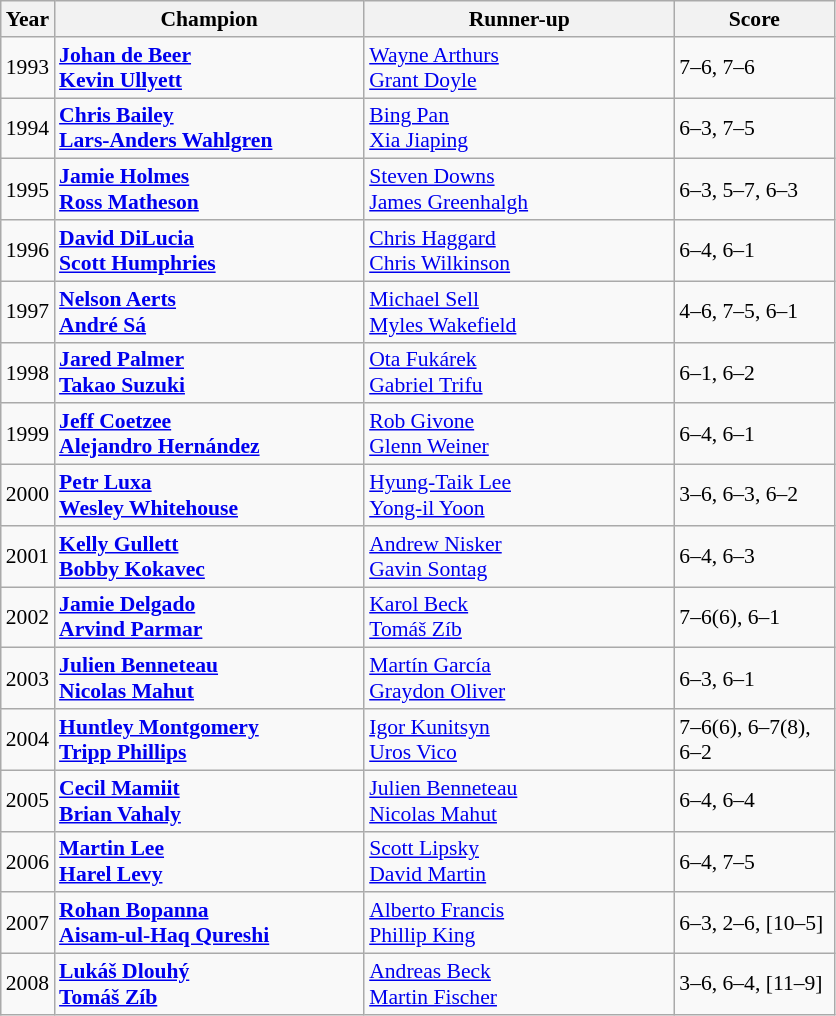<table class="wikitable" style="font-size:90%">
<tr>
<th>Year</th>
<th width="200">Champion</th>
<th width="200">Runner-up</th>
<th width="100">Score</th>
</tr>
<tr>
<td>1993</td>
<td> <strong><a href='#'>Johan de Beer</a></strong> <br>  <strong><a href='#'>Kevin Ullyett</a></strong></td>
<td> <a href='#'>Wayne Arthurs</a> <br>  <a href='#'>Grant Doyle</a></td>
<td>7–6, 7–6</td>
</tr>
<tr>
<td>1994</td>
<td> <strong><a href='#'>Chris Bailey</a></strong> <br>  <strong><a href='#'>Lars-Anders Wahlgren</a></strong></td>
<td> <a href='#'>Bing Pan</a> <br>  <a href='#'>Xia Jiaping</a></td>
<td>6–3, 7–5</td>
</tr>
<tr>
<td>1995</td>
<td> <strong><a href='#'>Jamie Holmes</a></strong> <br>  <strong><a href='#'>Ross Matheson</a></strong></td>
<td> <a href='#'>Steven Downs</a> <br>  <a href='#'>James Greenhalgh</a></td>
<td>6–3, 5–7, 6–3</td>
</tr>
<tr>
<td>1996</td>
<td> <strong><a href='#'>David DiLucia</a></strong> <br>  <strong><a href='#'>Scott Humphries</a></strong></td>
<td> <a href='#'>Chris Haggard</a> <br>  <a href='#'>Chris Wilkinson</a></td>
<td>6–4, 6–1</td>
</tr>
<tr>
<td>1997</td>
<td> <strong><a href='#'>Nelson Aerts</a></strong> <br>  <strong><a href='#'>André Sá</a></strong></td>
<td> <a href='#'>Michael Sell</a> <br>  <a href='#'>Myles Wakefield</a></td>
<td>4–6, 7–5, 6–1</td>
</tr>
<tr>
<td>1998</td>
<td> <strong><a href='#'>Jared Palmer</a></strong> <br>  <strong><a href='#'>Takao Suzuki</a></strong></td>
<td> <a href='#'>Ota Fukárek</a> <br>  <a href='#'>Gabriel Trifu</a></td>
<td>6–1, 6–2</td>
</tr>
<tr>
<td>1999</td>
<td> <strong><a href='#'>Jeff Coetzee</a></strong> <br>  <strong><a href='#'>Alejandro Hernández</a></strong></td>
<td> <a href='#'>Rob Givone</a> <br>  <a href='#'>Glenn Weiner</a></td>
<td>6–4, 6–1</td>
</tr>
<tr>
<td>2000</td>
<td> <strong><a href='#'>Petr Luxa</a></strong> <br>  <strong><a href='#'>Wesley Whitehouse</a></strong></td>
<td> <a href='#'>Hyung-Taik Lee</a> <br>  <a href='#'>Yong-il Yoon</a></td>
<td>3–6, 6–3, 6–2</td>
</tr>
<tr>
<td>2001</td>
<td> <strong><a href='#'>Kelly Gullett</a></strong> <br>  <strong><a href='#'>Bobby Kokavec</a></strong></td>
<td> <a href='#'>Andrew Nisker</a> <br>  <a href='#'>Gavin Sontag</a></td>
<td>6–4, 6–3</td>
</tr>
<tr>
<td>2002</td>
<td> <strong><a href='#'>Jamie Delgado</a></strong> <br>  <strong><a href='#'>Arvind Parmar</a></strong></td>
<td> <a href='#'>Karol Beck</a> <br>  <a href='#'>Tomáš Zíb</a></td>
<td>7–6(6), 6–1</td>
</tr>
<tr>
<td>2003</td>
<td> <strong><a href='#'>Julien Benneteau</a></strong> <br>  <strong><a href='#'>Nicolas Mahut</a></strong></td>
<td> <a href='#'>Martín García</a> <br>  <a href='#'>Graydon Oliver</a></td>
<td>6–3, 6–1</td>
</tr>
<tr>
<td>2004</td>
<td> <strong><a href='#'>Huntley Montgomery</a></strong> <br>  <strong><a href='#'>Tripp Phillips</a></strong></td>
<td> <a href='#'>Igor Kunitsyn</a> <br>  <a href='#'>Uros Vico</a></td>
<td>7–6(6), 6–7(8), 6–2</td>
</tr>
<tr>
<td>2005</td>
<td> <strong><a href='#'>Cecil Mamiit</a></strong> <br>  <strong><a href='#'>Brian Vahaly</a></strong></td>
<td> <a href='#'>Julien Benneteau</a> <br>  <a href='#'>Nicolas Mahut</a></td>
<td>6–4, 6–4</td>
</tr>
<tr>
<td>2006</td>
<td> <strong><a href='#'>Martin Lee</a></strong> <br>  <strong><a href='#'>Harel Levy</a></strong></td>
<td> <a href='#'>Scott Lipsky</a> <br>  <a href='#'>David Martin</a></td>
<td>6–4, 7–5</td>
</tr>
<tr>
<td>2007</td>
<td> <strong><a href='#'>Rohan Bopanna</a></strong> <br>  <strong><a href='#'>Aisam-ul-Haq Qureshi</a></strong></td>
<td> <a href='#'>Alberto Francis</a> <br>  <a href='#'>Phillip King</a></td>
<td>6–3, 2–6, [10–5]</td>
</tr>
<tr>
<td>2008</td>
<td> <strong><a href='#'>Lukáš Dlouhý</a></strong> <br>  <strong><a href='#'>Tomáš Zíb</a></strong></td>
<td> <a href='#'>Andreas Beck</a> <br>  <a href='#'>Martin Fischer</a></td>
<td>3–6, 6–4, [11–9]</td>
</tr>
</table>
